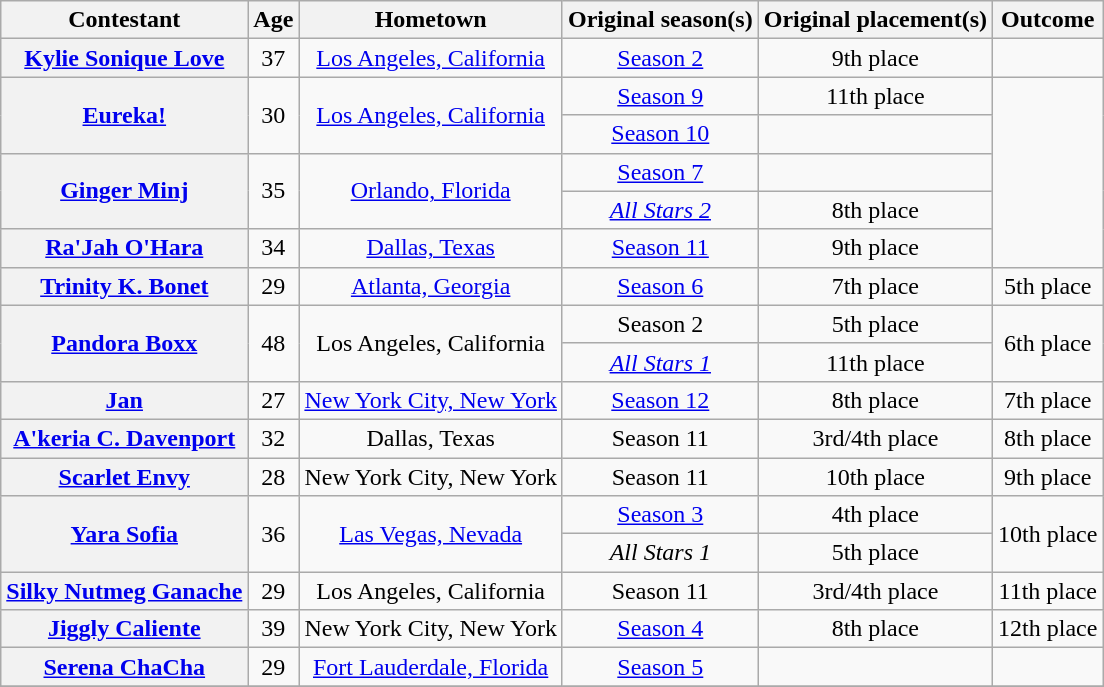<table class="wikitable sortable" style="text-align:center">
<tr>
<th scope="col">Contestant</th>
<th scope="col">Age</th>
<th scope="col">Hometown</th>
<th scope="col">Original season(s)</th>
<th scope="col">Original placement(s)</th>
<th scope="col">Outcome</th>
</tr>
<tr>
<th scope="row"><a href='#'>Kylie Sonique Love</a></th>
<td>37</td>
<td><a href='#'>Los Angeles, California</a></td>
<td><a href='#'>Season 2</a></td>
<td>9th place</td>
<td></td>
</tr>
<tr>
<th scope="row" rowspan="2"><a href='#'>Eureka!</a></th>
<td rowspan="2">30</td>
<td rowspan="2"><a href='#'>Los Angeles, California</a></td>
<td><a href='#'>Season 9</a></td>
<td>11th place</td>
<td rowspan="5" nowrap></td>
</tr>
<tr>
<td nowrap><a href='#'>Season 10</a></td>
<td></td>
</tr>
<tr>
<th scope="row" rowspan="2"><a href='#'>Ginger Minj</a></th>
<td rowspan="2">35</td>
<td rowspan="2"><a href='#'>Orlando, Florida</a></td>
<td><a href='#'>Season 7</a></td>
<td></td>
</tr>
<tr>
<td><a href='#'><em>All Stars 2</em></a></td>
<td>8th place</td>
</tr>
<tr>
<th scope="row"><a href='#'>Ra'Jah O'Hara</a></th>
<td>34</td>
<td><a href='#'>Dallas, Texas</a></td>
<td><a href='#'>Season 11</a></td>
<td>9th place</td>
</tr>
<tr>
<th scope="row"><a href='#'>Trinity K. Bonet</a></th>
<td>29</td>
<td><a href='#'>Atlanta, Georgia</a></td>
<td><a href='#'>Season 6</a></td>
<td>7th place</td>
<td>5th place</td>
</tr>
<tr>
<th scope="row" rowspan="2"><a href='#'>Pandora Boxx</a></th>
<td rowspan="2">48</td>
<td rowspan="2">Los Angeles, California</td>
<td>Season 2</td>
<td>5th place</td>
<td rowspan="2">6th place</td>
</tr>
<tr>
<td><a href='#'><em>All Stars 1</em></a></td>
<td>11th place</td>
</tr>
<tr>
<th scope="row"><a href='#'>Jan</a></th>
<td>27</td>
<td nowrap><a href='#'>New York City, New York</a></td>
<td><a href='#'>Season 12</a></td>
<td>8th place</td>
<td>7th place</td>
</tr>
<tr>
<th scope="row" nowrap><a href='#'>A'keria C. Davenport</a></th>
<td>32</td>
<td>Dallas, Texas</td>
<td>Season 11</td>
<td>3rd/4th place</td>
<td>8th place</td>
</tr>
<tr>
<th scope="row"><a href='#'>Scarlet Envy</a></th>
<td>28</td>
<td>New York City, New York</td>
<td>Season 11</td>
<td>10th place</td>
<td>9th place</td>
</tr>
<tr>
<th scope="row" rowspan="2"><a href='#'>Yara Sofia</a></th>
<td rowspan="2">36</td>
<td rowspan="2"><a href='#'>Las Vegas, Nevada</a></td>
<td><a href='#'>Season 3</a></td>
<td>4th place</td>
<td rowspan="2">10th place</td>
</tr>
<tr>
<td><em>All Stars 1</em></td>
<td>5th place</td>
</tr>
<tr>
<th scope="row" nowrap><a href='#'>Silky Nutmeg Ganache</a></th>
<td>29</td>
<td>Los Angeles, California</td>
<td>Season 11</td>
<td>3rd/4th place</td>
<td>11th place</td>
</tr>
<tr>
<th scope="row"><a href='#'>Jiggly Caliente</a></th>
<td>39</td>
<td>New York City, New York</td>
<td><a href='#'>Season 4</a></td>
<td>8th place</td>
<td>12th place</td>
</tr>
<tr>
<th scope="row"><a href='#'>Serena ChaCha</a></th>
<td>29</td>
<td><a href='#'>Fort Lauderdale, Florida</a></td>
<td><a href='#'>Season 5</a></td>
<td></td>
<td></td>
</tr>
<tr>
</tr>
</table>
